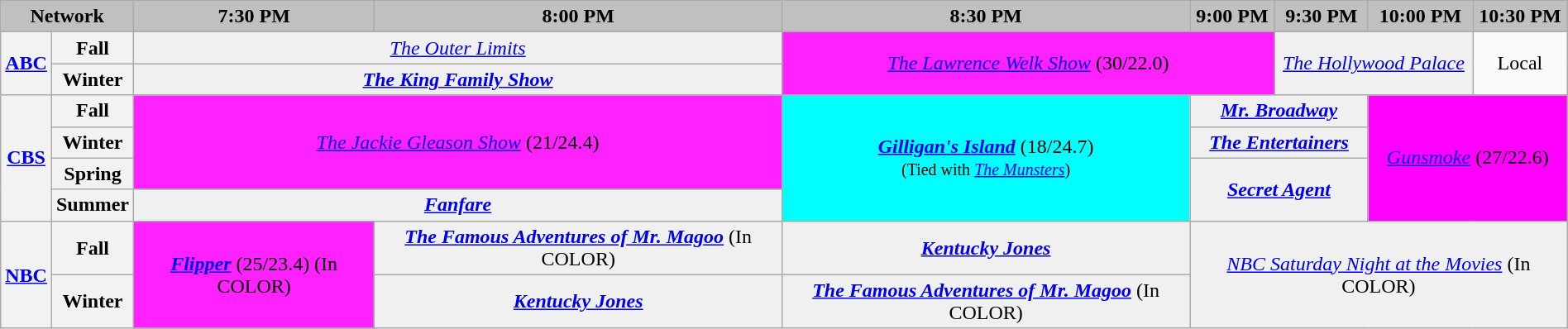<table class="wikitable" style="width:100%;margin-right:0;text-align:center">
<tr>
<th colspan="2" style="background-color:#C0C0C0;text-align:center">Network</th>
<th style="background-color:#C0C0C0;text-align:center">7:30 PM</th>
<th style="background-color:#C0C0C0;text-align:center">8:00 PM</th>
<th style="background-color:#C0C0C0;text-align:center">8:30 PM</th>
<th style="background-color:#C0C0C0;text-align:center">9:00 PM</th>
<th style="background-color:#C0C0C0;text-align:center">9:30 PM</th>
<th style="background-color:#C0C0C0;text-align:center">10:00 PM</th>
<th style="background-color:#C0C0C0;text-align:center">10:30 PM</th>
</tr>
<tr>
<th bgcolor="#C0C0C0" rowspan="2"><a href='#'>ABC</a></th>
<th>Fall</th>
<td bgcolor="#F0F0F0" colspan="2"><em><a href='#'>The Outer Limits</a></em></td>
<td bgcolor="#FF22FF" colspan="2" rowspan="2"><em><a href='#'>The Lawrence Welk Show</a></em> (30/22.0)</td>
<td bgcolor="#F0F0F0" colspan="2" rowspan="2"><em><a href='#'>The Hollywood Palace</a></em></td>
<td rowspan="2">Local</td>
</tr>
<tr>
<th>Winter</th>
<td bgcolor="#F0F0F0" colspan="2"><strong><em><a href='#'>The King Family Show</a></em></strong></td>
</tr>
<tr>
<th rowspan="4" bgcolor="#C0C0C0"><a href='#'>CBS</a></th>
<th>Fall</th>
<td colspan="2" rowspan="3" bgcolor="#FF22FF"><em><a href='#'>The Jackie Gleason Show</a></em> (21/24.4)</td>
<td rowspan="4" bgcolor="#00FFFF"><strong><em><a href='#'>Gilligan's Island</a></em></strong> (18/24.7)<br><small>(Tied with <em><a href='#'>The Munsters</a></em>)</small></td>
<td colspan="2" bgcolor="#F0F0F0"><strong><em><a href='#'>Mr. Broadway</a></em></strong></td>
<td colspan="2" rowspan="4" bgcolor="#FF00FF"><em><a href='#'>Gunsmoke</a></em> (27/22.6)</td>
</tr>
<tr>
<th>Winter</th>
<td colspan="2" bgcolor="#F0F0F0"><strong><em><a href='#'>The Entertainers</a></em></strong></td>
</tr>
<tr>
<th>Spring</th>
<td bgcolor="#F0F0F0" colspan="2" rowspan="2"><strong><em><a href='#'>Secret Agent</a></em></strong></td>
</tr>
<tr>
<th>Summer</th>
<td colspan="2" bgcolor="#F0F0F0"><strong><em><a href='#'>Fanfare</a></em></strong></td>
</tr>
<tr>
<th bgcolor="#C0C0C0" rowspan="2"><a href='#'>NBC</a></th>
<th>Fall</th>
<td bgcolor="#FF22FF" rowspan=2><strong><em><a href='#'>Flipper</a></em></strong> (25/23.4) (In <span>C</span><span>O</span><span>L</span><span>O</span><span>R</span>)</td>
<td bgcolor="#F0F0F0"><strong><em><a href='#'>The Famous Adventures of Mr. Magoo</a></em></strong> (In <span>C</span><span>O</span><span>L</span><span>O</span><span>R</span>)</td>
<td bgcolor="#F0F0F0"><strong><em><a href='#'>Kentucky Jones</a></em></strong></td>
<td bgcolor="#F0F0F0" colspan="4" rowspan="2"><em><a href='#'>NBC Saturday Night at the Movies</a></em> (In <span>C</span><span>O</span><span>L</span><span>O</span><span>R</span>)</td>
</tr>
<tr>
<th>Winter</th>
<td bgcolor="#F0F0F0"><strong><em><a href='#'>Kentucky Jones</a></em></strong></td>
<td bgcolor="#F0F0F0"><strong><em><a href='#'>The Famous Adventures of Mr. Magoo</a></em></strong> (In <span>C</span><span>O</span><span>L</span><span>O</span><span>R</span>)</td>
</tr>
</table>
